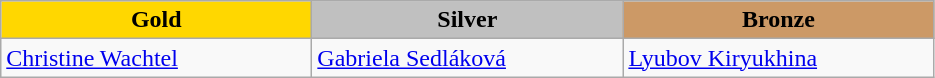<table class="wikitable" style="text-align:left">
<tr align="center">
<td width=200 bgcolor=gold><strong>Gold</strong></td>
<td width=200 bgcolor=silver><strong>Silver</strong></td>
<td width=200 bgcolor=CC9966><strong>Bronze</strong></td>
</tr>
<tr>
<td><a href='#'>Christine Wachtel</a><br><em></em></td>
<td><a href='#'>Gabriela Sedláková</a><br><em></em></td>
<td><a href='#'>Lyubov Kiryukhina</a><br><em></em></td>
</tr>
</table>
